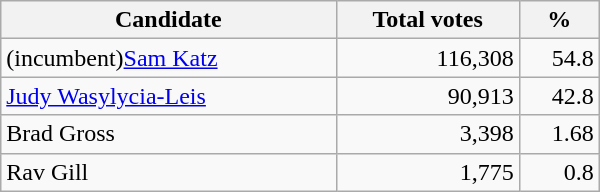<table class="wikitable" width="400">
<tr>
<th align="left">Candidate</th>
<th align="right">Total votes</th>
<th align="right">%</th>
</tr>
<tr>
<td align="left">(incumbent)<a href='#'>Sam Katz</a></td>
<td align="right">116,308</td>
<td align="right">54.8</td>
</tr>
<tr>
<td align="left"><a href='#'>Judy Wasylycia-Leis</a></td>
<td align="right">90,913</td>
<td align="right">42.8</td>
</tr>
<tr>
<td align="left">Brad Gross</td>
<td align="right">3,398</td>
<td align="right">1.68</td>
</tr>
<tr>
<td align="left">Rav Gill</td>
<td align="right">1,775</td>
<td align="right">0.8</td>
</tr>
</table>
